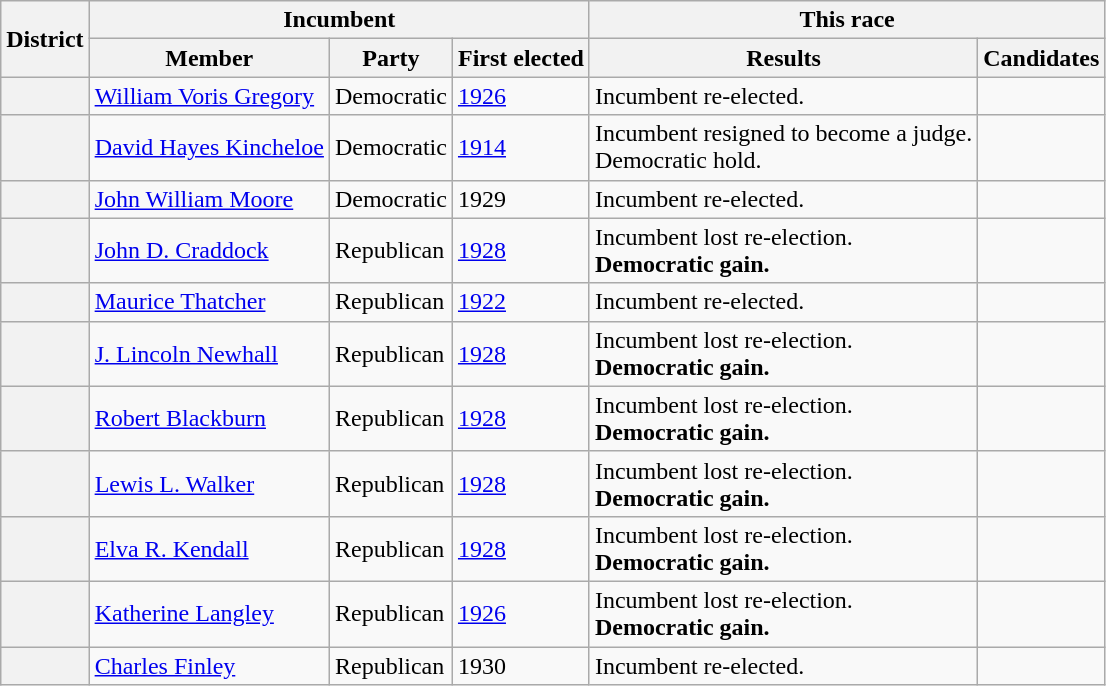<table class=wikitable>
<tr>
<th rowspan=2>District</th>
<th colspan=3>Incumbent</th>
<th colspan=2>This race</th>
</tr>
<tr>
<th>Member</th>
<th>Party</th>
<th>First elected</th>
<th>Results</th>
<th>Candidates</th>
</tr>
<tr>
<th></th>
<td><a href='#'>William Voris Gregory</a></td>
<td>Democratic</td>
<td><a href='#'>1926</a></td>
<td>Incumbent re-elected.</td>
<td nowrap></td>
</tr>
<tr>
<th></th>
<td><a href='#'>David Hayes Kincheloe</a></td>
<td>Democratic</td>
<td><a href='#'>1914</a></td>
<td>Incumbent resigned to become a judge.<br>Democratic hold.</td>
<td nowrap></td>
</tr>
<tr>
<th></th>
<td><a href='#'>John William Moore</a></td>
<td>Democratic</td>
<td>1929</td>
<td>Incumbent re-elected.</td>
<td nowrap></td>
</tr>
<tr>
<th></th>
<td><a href='#'>John D. Craddock</a></td>
<td>Republican</td>
<td><a href='#'>1928</a></td>
<td>Incumbent lost re-election.<br><strong>Democratic gain.</strong></td>
<td nowrap></td>
</tr>
<tr>
<th></th>
<td><a href='#'>Maurice Thatcher</a></td>
<td>Republican</td>
<td><a href='#'>1922</a></td>
<td>Incumbent re-elected.</td>
<td nowrap></td>
</tr>
<tr>
<th></th>
<td><a href='#'>J. Lincoln Newhall</a></td>
<td>Republican</td>
<td><a href='#'>1928</a></td>
<td>Incumbent lost re-election.<br><strong>Democratic gain.</strong></td>
<td nowrap></td>
</tr>
<tr>
<th></th>
<td><a href='#'>Robert Blackburn</a></td>
<td>Republican</td>
<td><a href='#'>1928</a></td>
<td>Incumbent lost re-election.<br><strong>Democratic gain.</strong></td>
<td nowrap></td>
</tr>
<tr>
<th></th>
<td><a href='#'>Lewis L. Walker</a></td>
<td>Republican</td>
<td><a href='#'>1928</a></td>
<td>Incumbent lost re-election.<br><strong>Democratic gain.</strong></td>
<td nowrap></td>
</tr>
<tr>
<th></th>
<td><a href='#'>Elva R. Kendall</a></td>
<td>Republican</td>
<td><a href='#'>1928</a></td>
<td>Incumbent lost re-election.<br><strong>Democratic gain.</strong></td>
<td nowrap></td>
</tr>
<tr>
<th></th>
<td><a href='#'>Katherine Langley</a></td>
<td>Republican</td>
<td><a href='#'>1926</a></td>
<td>Incumbent lost re-election.<br><strong>Democratic gain.</strong></td>
<td nowrap></td>
</tr>
<tr>
<th></th>
<td><a href='#'>Charles Finley</a></td>
<td>Republican</td>
<td>1930</td>
<td>Incumbent re-elected.</td>
<td nowrap></td>
</tr>
</table>
